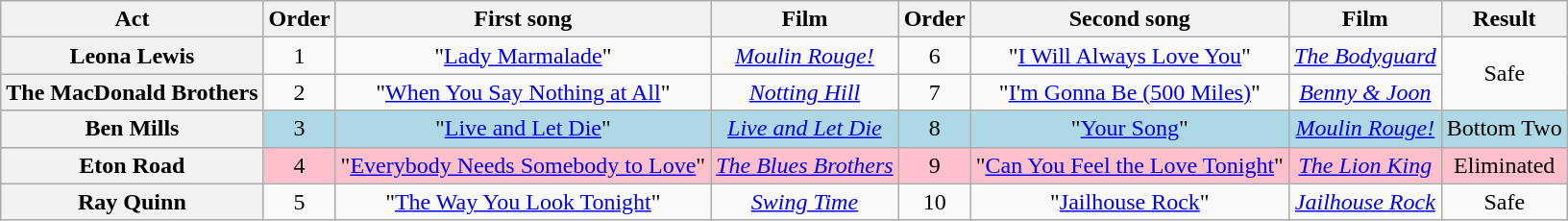<table class="wikitable plainrowheaders" style="text-align:center;">
<tr>
<th scope="col">Act</th>
<th scope="col">Order</th>
<th scope="col">First song</th>
<th scope="col">Film</th>
<th scope="col">Order</th>
<th scope="col">Second song</th>
<th scope="col">Film</th>
<th scope="col">Result</th>
</tr>
<tr>
<th scope=row>Leona Lewis</th>
<td>1</td>
<td>"<a href='#'>Lady Marmalade</a>"</td>
<td><em><a href='#'>Moulin Rouge!</a></em></td>
<td>6</td>
<td>"<a href='#'>I Will Always Love You</a>"</td>
<td><em><a href='#'>The Bodyguard</a></em></td>
<td rowspan=2>Safe</td>
</tr>
<tr>
<th scope=row>The MacDonald Brothers</th>
<td>2</td>
<td>"<a href='#'>When You Say Nothing at All</a>"</td>
<td><em><a href='#'>Notting Hill</a></em></td>
<td>7</td>
<td>"<a href='#'>I'm Gonna Be (500 Miles)</a>"</td>
<td><em><a href='#'>Benny & Joon</a></em></td>
</tr>
<tr style="background: lightblue">
<th scope=row>Ben Mills</th>
<td>3</td>
<td>"<a href='#'>Live and Let Die</a>"</td>
<td><em><a href='#'>Live and Let Die</a></em></td>
<td>8</td>
<td>"<a href='#'>Your Song</a>"</td>
<td><em><a href='#'>Moulin Rouge!</a></em></td>
<td>Bottom Two</td>
</tr>
<tr style="background: pink">
<th scope=row>Eton Road</th>
<td>4</td>
<td>"<a href='#'>Everybody Needs Somebody to Love</a>"</td>
<td><em><a href='#'>The Blues Brothers</a></em></td>
<td>9</td>
<td>"<a href='#'>Can You Feel the Love Tonight</a>"</td>
<td><em><a href='#'>The Lion King</a></em></td>
<td>Eliminated</td>
</tr>
<tr>
<th scope=row>Ray Quinn</th>
<td>5</td>
<td>"<a href='#'>The Way You Look Tonight</a>"</td>
<td><em><a href='#'>Swing Time</a></em></td>
<td>10</td>
<td>"<a href='#'>Jailhouse Rock</a>"</td>
<td><em><a href='#'>Jailhouse Rock</a></em></td>
<td>Safe</td>
</tr>
</table>
